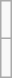<table class=wikitable>
<tr>
<td><br></td>
</tr>
<tr>
<td><br></td>
</tr>
</table>
